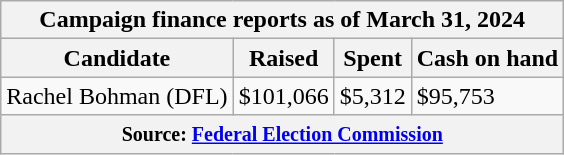<table class="wikitable sortable">
<tr>
<th colspan=4>Campaign finance reports as of March 31, 2024</th>
</tr>
<tr style="text-align:center;">
<th>Candidate</th>
<th>Raised</th>
<th>Spent</th>
<th>Cash on hand</th>
</tr>
<tr>
<td>Rachel Bohman (DFL)</td>
<td>$101,066</td>
<td>$5,312</td>
<td>$95,753</td>
</tr>
<tr>
<th colspan="4"><small>Source: <a href='#'>Federal Election Commission</a></small></th>
</tr>
</table>
